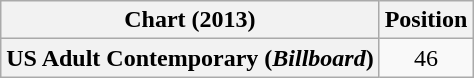<table class="wikitable plainrowheaders">
<tr>
<th scope="col">Chart (2013)</th>
<th scope="col">Position</th>
</tr>
<tr>
<th scope="row">US Adult Contemporary (<em>Billboard</em>)</th>
<td align="center">46</td>
</tr>
</table>
